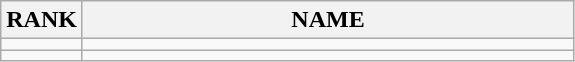<table class="wikitable">
<tr>
<th>RANK</th>
<th style="width: 20em">NAME</th>
</tr>
<tr>
<td align="center"></td>
<td></td>
</tr>
<tr>
<td align="center"></td>
<td></td>
</tr>
</table>
